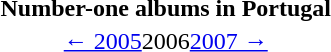<table class="toc" id="toc" summary="Contents">
<tr>
<th>Number-one albums in Portugal</th>
</tr>
<tr>
<td align="center"><a href='#'>← 2005</a>2006<a href='#'>2007 →</a></td>
</tr>
</table>
